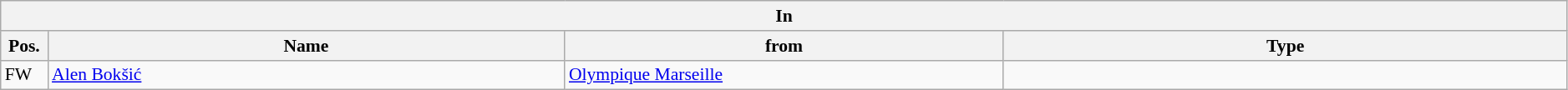<table class="wikitable" style="font-size:90%;width:99%;">
<tr>
<th colspan="4">In</th>
</tr>
<tr>
<th width=3%>Pos.</th>
<th width=33%>Name</th>
<th width=28%>from</th>
<th width=36%>Type</th>
</tr>
<tr>
<td>FW</td>
<td><a href='#'>Alen Bokšić</a></td>
<td><a href='#'>Olympique Marseille</a></td>
<td></td>
</tr>
</table>
